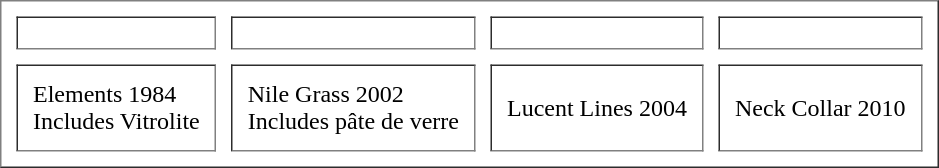<table border="1" cellpadding="10" cellspacing="10">
<tr>
<td></td>
<td></td>
<td></td>
<td></td>
</tr>
<tr>
<td>Elements <span>1984<br>Includes Vitrolite</span></td>
<td>Nile Grass <span> 2002<br>Includes pâte de verre </span></td>
<td>Lucent Lines<span> 2004</span></td>
<td>Neck Collar<span> 2010</span></td>
</tr>
</table>
